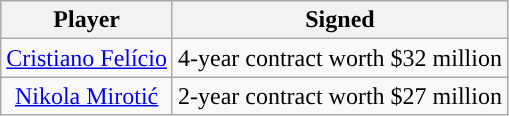<table class="wikitable sortable sortable" style="text-align: center">
<tr>
<th>Player</th>
<th>Signed</th>
</tr>
<tr style="text-align: center">
<td><a href='#'>Cristiano Felício</a></td>
<td>4-year contract worth $32 million</td>
</tr>
<tr style="text-align: center">
<td><a href='#'>Nikola Mirotić</a></td>
<td>2-year contract worth $27 million</td>
</tr>
</table>
